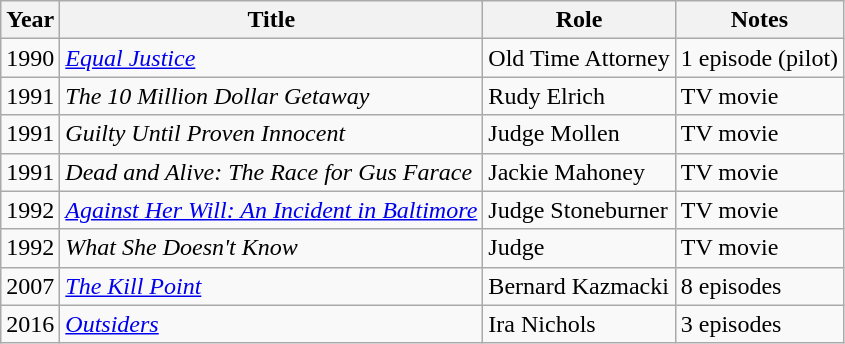<table class="wikitable sortable">
<tr>
<th>Year</th>
<th>Title</th>
<th>Role</th>
<th>Notes</th>
</tr>
<tr>
<td>1990</td>
<td><em><a href='#'>Equal Justice</a></em></td>
<td>Old Time Attorney</td>
<td>1 episode (pilot)</td>
</tr>
<tr>
<td>1991</td>
<td><em>The 10 Million Dollar Getaway</em></td>
<td>Rudy Elrich</td>
<td>TV movie</td>
</tr>
<tr>
<td>1991</td>
<td><em>Guilty Until Proven Innocent</em></td>
<td>Judge Mollen</td>
<td>TV movie</td>
</tr>
<tr>
<td>1991</td>
<td><em>Dead and Alive: The Race for Gus Farace</em></td>
<td>Jackie Mahoney</td>
<td>TV movie</td>
</tr>
<tr>
<td>1992</td>
<td><em><a href='#'>Against Her Will: An Incident in Baltimore</a></em></td>
<td>Judge Stoneburner</td>
<td>TV movie</td>
</tr>
<tr>
<td>1992</td>
<td><em>What She Doesn't Know</em></td>
<td>Judge</td>
<td>TV movie</td>
</tr>
<tr>
<td>2007</td>
<td><em><a href='#'>The Kill Point</a></em></td>
<td>Bernard Kazmacki</td>
<td>8 episodes</td>
</tr>
<tr>
<td>2016</td>
<td><em><a href='#'>Outsiders</a></em></td>
<td>Ira Nichols</td>
<td>3 episodes</td>
</tr>
</table>
